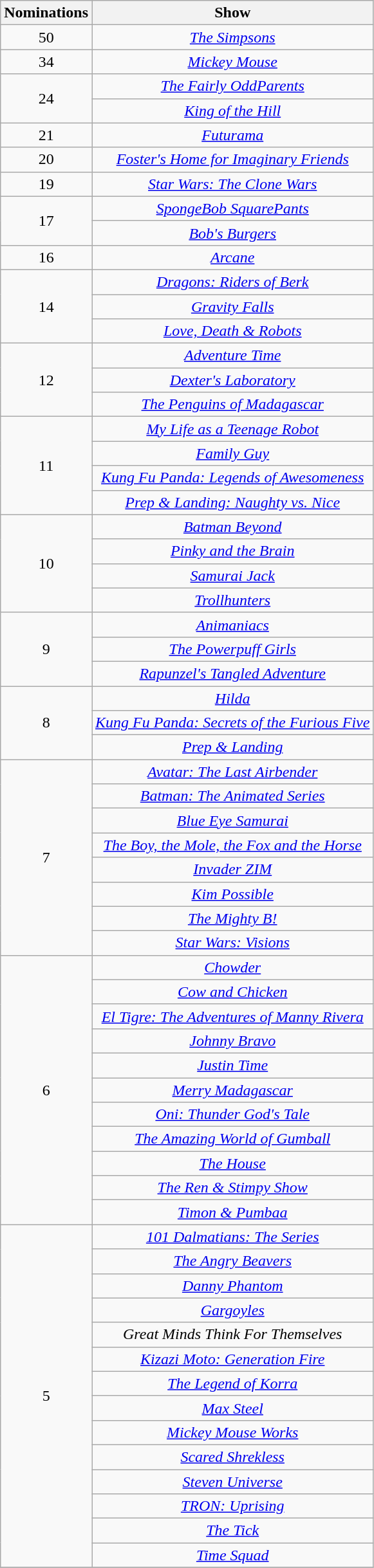<table class="wikitable" style="text-align: center">
<tr>
<th scope="col" width="55">Nominations</th>
<th scope="col" align="center">Show</th>
</tr>
<tr>
<td style="text-align:center">50</td>
<td><em><a href='#'>The Simpsons</a></em></td>
</tr>
<tr>
<td style="text-align:center">34</td>
<td><em><a href='#'>Mickey Mouse</a></em></td>
</tr>
<tr>
<td rowspan=2 style="text-align:center">24</td>
<td><em><a href='#'>The Fairly OddParents</a></em></td>
</tr>
<tr>
<td><em><a href='#'>King of the Hill</a></em></td>
</tr>
<tr>
<td style="text-align:center">21</td>
<td><em><a href='#'>Futurama</a></em></td>
</tr>
<tr>
<td style="text-align:center">20</td>
<td><em><a href='#'>Foster's Home for Imaginary Friends</a></em></td>
</tr>
<tr>
<td style="text-align:center">19</td>
<td><em><a href='#'>Star Wars: The Clone Wars</a></em></td>
</tr>
<tr>
<td rowspan=2 style="text-align:center">17</td>
<td><em><a href='#'>SpongeBob SquarePants</a></em></td>
</tr>
<tr>
<td><em><a href='#'>Bob's Burgers</a></em></td>
</tr>
<tr>
<td style="text-align:center">16</td>
<td><em><a href='#'>Arcane</a></em></td>
</tr>
<tr>
<td rowspan=3 style="text-align:center">14</td>
<td><em><a href='#'>Dragons: Riders of Berk</a></em></td>
</tr>
<tr>
<td><em><a href='#'>Gravity Falls</a></em></td>
</tr>
<tr>
<td><em><a href='#'>Love, Death & Robots</a></em></td>
</tr>
<tr>
<td rowspan=3 style="text-align:center">12</td>
<td><em><a href='#'>Adventure Time</a></em></td>
</tr>
<tr>
<td><em><a href='#'>Dexter's Laboratory</a></em></td>
</tr>
<tr>
<td><em><a href='#'>The Penguins of Madagascar</a></em></td>
</tr>
<tr>
<td rowspan=4 style="text-align:center">11</td>
<td><em><a href='#'>My Life as a Teenage Robot</a></em></td>
</tr>
<tr>
<td><em><a href='#'>Family Guy</a></em></td>
</tr>
<tr>
<td><em><a href='#'>Kung Fu Panda: Legends of Awesomeness</a></em></td>
</tr>
<tr>
<td><em><a href='#'>Prep & Landing: Naughty vs. Nice</a></em></td>
</tr>
<tr>
<td rowspan=4 style="text-align:center">10</td>
<td><em><a href='#'>Batman Beyond</a></em></td>
</tr>
<tr>
<td><em><a href='#'>Pinky and the Brain</a></em></td>
</tr>
<tr>
<td><em><a href='#'>Samurai Jack</a></em></td>
</tr>
<tr>
<td><em><a href='#'>Trollhunters</a></em></td>
</tr>
<tr>
<td rowspan=3 style="text-align:center">9</td>
<td><em><a href='#'>Animaniacs</a></em></td>
</tr>
<tr>
<td><em><a href='#'>The Powerpuff Girls</a></em></td>
</tr>
<tr>
<td><em><a href='#'>Rapunzel's Tangled Adventure</a></em></td>
</tr>
<tr>
<td rowspan=3 style="text-align:center">8</td>
<td><em><a href='#'>Hilda</a></em></td>
</tr>
<tr>
<td><em><a href='#'>Kung Fu Panda: Secrets of the Furious Five</a></em></td>
</tr>
<tr>
<td><em><a href='#'>Prep & Landing</a></em></td>
</tr>
<tr>
<td rowspan=8 style="text-align:center">7</td>
<td><em><a href='#'>Avatar: The Last Airbender</a></em></td>
</tr>
<tr>
<td><em><a href='#'>Batman: The Animated Series</a></em></td>
</tr>
<tr>
<td><em><a href='#'>Blue Eye Samurai</a></em></td>
</tr>
<tr>
<td><em><a href='#'>The Boy, the Mole, the Fox and the Horse</a></em></td>
</tr>
<tr>
<td><em><a href='#'>Invader ZIM</a></em></td>
</tr>
<tr>
<td><em><a href='#'>Kim Possible</a></em></td>
</tr>
<tr>
<td><em><a href='#'>The Mighty B!</a></em></td>
</tr>
<tr>
<td><em><a href='#'>Star Wars: Visions</a></em></td>
</tr>
<tr>
<td rowspan=11 style="text-align:center">6</td>
<td><em><a href='#'>Chowder</a></em></td>
</tr>
<tr>
<td><em><a href='#'>Cow and Chicken</a></em></td>
</tr>
<tr>
<td><em><a href='#'>El Tigre: The Adventures of Manny Rivera</a></em></td>
</tr>
<tr>
<td><em><a href='#'>Johnny Bravo</a></em></td>
</tr>
<tr>
<td><em><a href='#'>Justin Time</a></em></td>
</tr>
<tr>
<td><em><a href='#'>Merry Madagascar</a></em></td>
</tr>
<tr>
<td><em><a href='#'>Oni: Thunder God's Tale</a></em></td>
</tr>
<tr>
<td><em><a href='#'>The Amazing World of Gumball</a></em></td>
</tr>
<tr>
<td><em><a href='#'>The House</a></em></td>
</tr>
<tr>
<td><em><a href='#'>The Ren & Stimpy Show</a></em></td>
</tr>
<tr>
<td><em><a href='#'>Timon & Pumbaa</a></em></td>
</tr>
<tr>
<td rowspan=14 style="text-align:center">5</td>
<td><em><a href='#'>101 Dalmatians: The Series</a></em></td>
</tr>
<tr>
<td><em><a href='#'>The Angry Beavers</a></em></td>
</tr>
<tr>
<td><em><a href='#'>Danny Phantom</a></em></td>
</tr>
<tr>
<td><em><a href='#'>Gargoyles</a></em></td>
</tr>
<tr>
<td><em>Great Minds Think For Themselves</em></td>
</tr>
<tr>
<td><em><a href='#'>Kizazi Moto: Generation Fire</a></em></td>
</tr>
<tr>
<td><em><a href='#'>The Legend of Korra</a></em></td>
</tr>
<tr>
<td><em><a href='#'>Max Steel</a></em></td>
</tr>
<tr>
<td><em><a href='#'>Mickey Mouse Works</a></em></td>
</tr>
<tr>
<td><em><a href='#'>Scared Shrekless</a></em></td>
</tr>
<tr>
<td><em><a href='#'>Steven Universe</a></em></td>
</tr>
<tr>
<td><em><a href='#'>TRON: Uprising</a></em></td>
</tr>
<tr>
<td><em><a href='#'>The Tick</a></em></td>
</tr>
<tr>
<td><em><a href='#'>Time Squad</a></em></td>
</tr>
<tr>
</tr>
</table>
